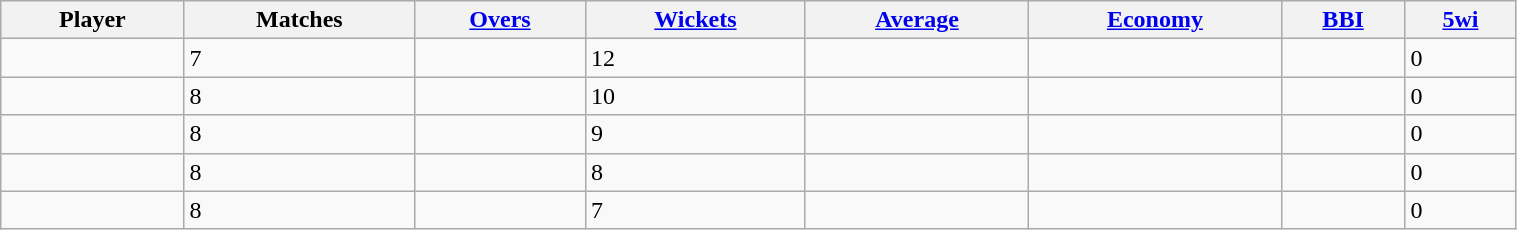<table class="wikitable sortable" style="width:80%;">
<tr>
<th>Player</th>
<th>Matches</th>
<th><a href='#'>Overs</a></th>
<th><a href='#'>Wickets</a></th>
<th><a href='#'>Average</a></th>
<th><a href='#'>Economy</a></th>
<th><a href='#'>BBI</a></th>
<th><a href='#'>5wi</a></th>
</tr>
<tr>
<td></td>
<td>7</td>
<td></td>
<td>12</td>
<td></td>
<td></td>
<td></td>
<td>0</td>
</tr>
<tr>
<td></td>
<td>8</td>
<td></td>
<td>10</td>
<td></td>
<td></td>
<td></td>
<td>0</td>
</tr>
<tr>
<td></td>
<td>8</td>
<td></td>
<td>9</td>
<td></td>
<td></td>
<td></td>
<td>0</td>
</tr>
<tr>
<td></td>
<td>8</td>
<td></td>
<td>8</td>
<td></td>
<td></td>
<td></td>
<td>0</td>
</tr>
<tr>
<td></td>
<td>8</td>
<td></td>
<td>7</td>
<td></td>
<td></td>
<td></td>
<td>0</td>
</tr>
</table>
